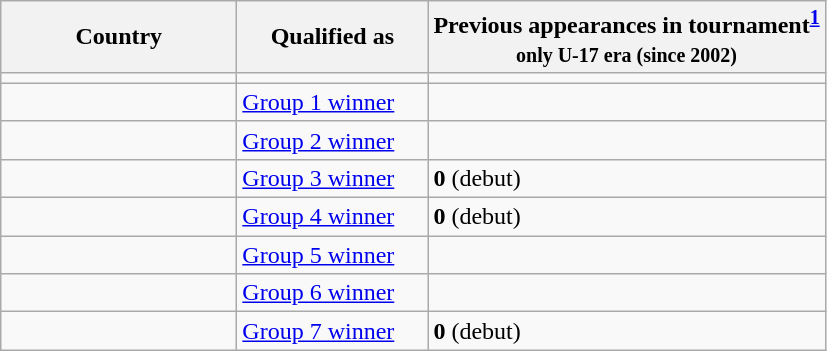<table class="wikitable sortable">
<tr>
<th width=150px>Country</th>
<th width=120px>Qualified as</th>
<th>Previous appearances in tournament<sup><strong><a href='#'>1</a></strong></sup><br><small>only U-17 era (since 2002)</small></th>
</tr>
<tr>
<td></td>
<td></td>
<td></td>
</tr>
<tr>
<td></td>
<td><a href='#'>Group 1 winner</a></td>
<td></td>
</tr>
<tr>
<td></td>
<td><a href='#'>Group 2 winner</a></td>
<td></td>
</tr>
<tr>
<td></td>
<td><a href='#'>Group 3 winner</a></td>
<td><strong>0</strong> (debut)</td>
</tr>
<tr>
<td></td>
<td><a href='#'>Group 4 winner</a></td>
<td><strong>0</strong> (debut)</td>
</tr>
<tr>
<td></td>
<td><a href='#'>Group 5 winner</a></td>
<td></td>
</tr>
<tr>
<td></td>
<td><a href='#'>Group 6 winner</a></td>
<td></td>
</tr>
<tr>
<td></td>
<td><a href='#'>Group 7 winner</a></td>
<td><strong>0</strong> (debut)</td>
</tr>
</table>
